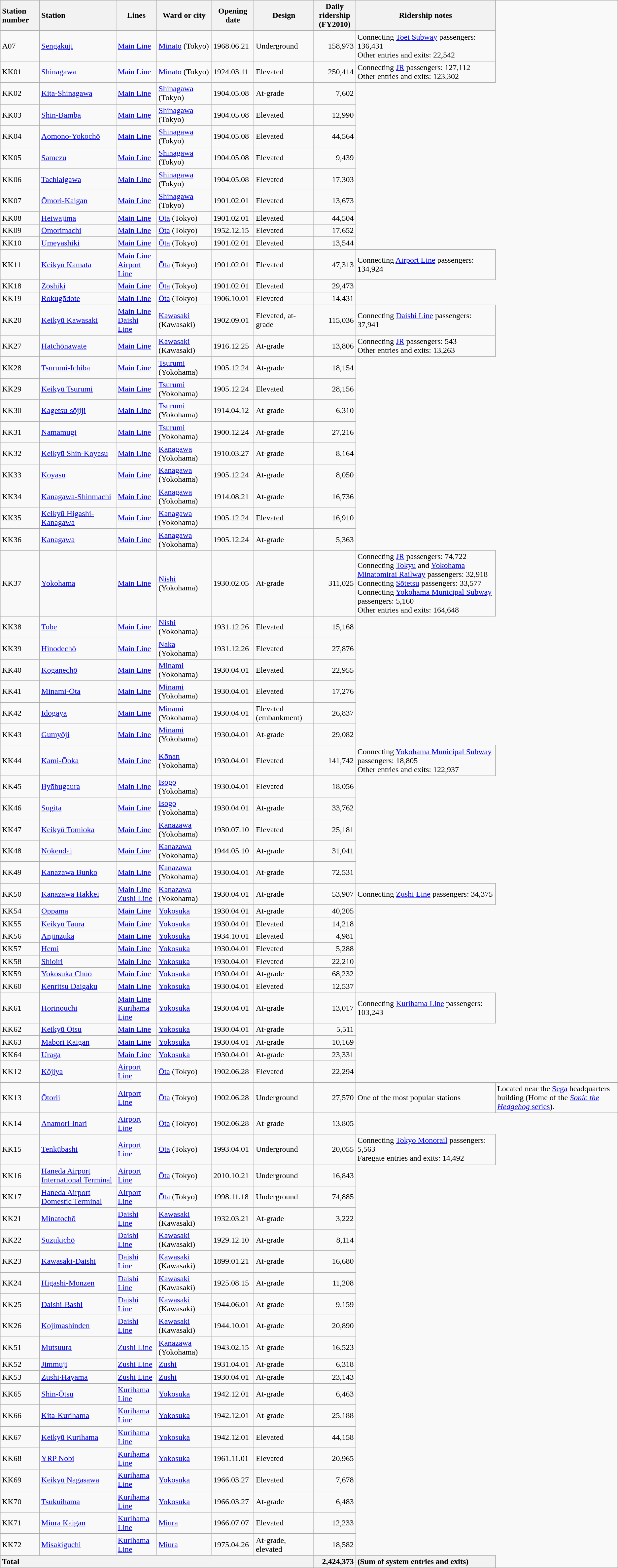<table class="wikitable sortable">
<tr>
<th style="text-align:left">Station number</th>
<th style="text-align:left">Station</th>
<th>Lines</th>
<th>Ward or city</th>
<th>Opening date</th>
<th>Design</th>
<th>Daily ridership<br>(FY2010)</th>
<th width="275">Ridership notes</th>
</tr>
<tr>
<td>A07</td>
<td><a href='#'>Sengakuji</a></td>
<td><a href='#'>Main Line</a></td>
<td><a href='#'>Minato</a> (Tokyo)</td>
<td>1968.06.21</td>
<td>Underground</td>
<td style=text-align:right>158,973</td>
<td>Connecting <a href='#'>Toei Subway</a> passengers: 136,431<br>Other entries and exits: 22,542</td>
</tr>
<tr>
<td>KK01</td>
<td><a href='#'>Shinagawa</a></td>
<td><a href='#'>Main Line</a></td>
<td><a href='#'>Minato</a> (Tokyo)</td>
<td>1924.03.11</td>
<td>Elevated</td>
<td style=text-align:right>250,414</td>
<td>Connecting <a href='#'>JR</a> passengers: 127,112<br>Other entries and exits: 123,302</td>
</tr>
<tr>
<td>KK02</td>
<td><a href='#'>Kita-Shinagawa</a></td>
<td><a href='#'>Main Line</a></td>
<td><a href='#'>Shinagawa</a> (Tokyo)</td>
<td>1904.05.08</td>
<td>At-grade</td>
<td style=text-align:right>7,602</td>
</tr>
<tr>
<td>KK03</td>
<td><a href='#'>Shin-Bamba</a></td>
<td><a href='#'>Main Line</a></td>
<td><a href='#'>Shinagawa</a> (Tokyo)</td>
<td>1904.05.08</td>
<td>Elevated</td>
<td style=text-align:right>12,990</td>
</tr>
<tr>
<td>KK04</td>
<td><a href='#'>Aomono-Yokochō</a></td>
<td><a href='#'>Main Line</a></td>
<td><a href='#'>Shinagawa</a> (Tokyo)</td>
<td>1904.05.08</td>
<td>Elevated</td>
<td style=text-align:right>44,564</td>
</tr>
<tr>
<td>KK05</td>
<td><a href='#'>Samezu</a></td>
<td><a href='#'>Main Line</a></td>
<td><a href='#'>Shinagawa</a> (Tokyo)</td>
<td>1904.05.08</td>
<td>Elevated</td>
<td style=text-align:right>9,439</td>
</tr>
<tr>
<td>KK06</td>
<td><a href='#'>Tachiaigawa</a></td>
<td><a href='#'>Main Line</a></td>
<td><a href='#'>Shinagawa</a> (Tokyo)</td>
<td>1904.05.08</td>
<td>Elevated</td>
<td style=text-align:right>17,303</td>
</tr>
<tr>
<td>KK07</td>
<td><a href='#'>Ōmori-Kaigan</a></td>
<td><a href='#'>Main Line</a></td>
<td><a href='#'>Shinagawa</a> (Tokyo)</td>
<td>1901.02.01</td>
<td>Elevated</td>
<td style=text-align:right>13,673</td>
</tr>
<tr>
<td>KK08</td>
<td><a href='#'>Heiwajima</a></td>
<td><a href='#'>Main Line</a></td>
<td><a href='#'>Ōta</a> (Tokyo)</td>
<td>1901.02.01</td>
<td>Elevated</td>
<td style=text-align:right>44,504</td>
</tr>
<tr>
<td>KK09</td>
<td><a href='#'>Ōmorimachi</a></td>
<td><a href='#'>Main Line</a></td>
<td><a href='#'>Ōta</a> (Tokyo)</td>
<td>1952.12.15</td>
<td>Elevated</td>
<td style=text-align:right>17,652</td>
</tr>
<tr>
<td>KK10</td>
<td><a href='#'>Umeyashiki</a></td>
<td><a href='#'>Main Line</a></td>
<td><a href='#'>Ōta</a> (Tokyo)</td>
<td>1901.02.01</td>
<td>Elevated</td>
<td style=text-align:right>13,544</td>
</tr>
<tr>
<td>KK11</td>
<td><a href='#'>Keikyū Kamata</a></td>
<td><a href='#'>Main Line</a><br><a href='#'>Airport Line</a></td>
<td><a href='#'>Ōta</a> (Tokyo)</td>
<td>1901.02.01</td>
<td>Elevated</td>
<td style=text-align:right>47,313</td>
<td>Connecting <a href='#'>Airport Line</a> passengers: 134,924</td>
</tr>
<tr>
<td>KK18</td>
<td><a href='#'>Zōshiki</a></td>
<td><a href='#'>Main Line</a></td>
<td><a href='#'>Ōta</a> (Tokyo)</td>
<td>1901.02.01</td>
<td>Elevated</td>
<td style=text-align:right>29,473</td>
</tr>
<tr>
<td>KK19</td>
<td><a href='#'>Rokugōdote</a></td>
<td><a href='#'>Main Line</a></td>
<td><a href='#'>Ōta</a> (Tokyo)</td>
<td>1906.10.01</td>
<td>Elevated</td>
<td style=text-align:right>14,431</td>
</tr>
<tr>
<td>KK20</td>
<td><a href='#'>Keikyū Kawasaki</a></td>
<td><a href='#'>Main Line</a><br><a href='#'>Daishi Line</a></td>
<td><a href='#'>Kawasaki</a> (Kawasaki)</td>
<td>1902.09.01</td>
<td>Elevated, at-grade</td>
<td style=text-align:right>115,036</td>
<td>Connecting <a href='#'>Daishi Line</a> passengers: 37,941</td>
</tr>
<tr>
<td>KK27</td>
<td><a href='#'>Hatchōnawate</a></td>
<td><a href='#'>Main Line</a></td>
<td><a href='#'>Kawasaki</a> (Kawasaki)</td>
<td>1916.12.25</td>
<td>At-grade</td>
<td style=text-align:right>13,806</td>
<td>Connecting <a href='#'>JR</a> passengers: 543<br>Other entries and exits: 13,263</td>
</tr>
<tr>
<td>KK28</td>
<td><a href='#'>Tsurumi-Ichiba</a></td>
<td><a href='#'>Main Line</a></td>
<td><a href='#'>Tsurumi</a> (Yokohama)</td>
<td>1905.12.24</td>
<td>At-grade</td>
<td style=text-align:right>18,154</td>
</tr>
<tr>
<td>KK29</td>
<td><a href='#'>Keikyū Tsurumi</a></td>
<td><a href='#'>Main Line</a></td>
<td><a href='#'>Tsurumi</a> (Yokohama)</td>
<td>1905.12.24</td>
<td>Elevated</td>
<td style=text-align:right>28,156</td>
</tr>
<tr>
<td>KK30</td>
<td><a href='#'>Kagetsu-sōjiji</a></td>
<td><a href='#'>Main Line</a></td>
<td><a href='#'>Tsurumi</a> (Yokohama)</td>
<td>1914.04.12</td>
<td>At-grade</td>
<td style=text-align:right>6,310</td>
</tr>
<tr>
<td>KK31</td>
<td><a href='#'>Namamugi</a></td>
<td><a href='#'>Main Line</a></td>
<td><a href='#'>Tsurumi</a> (Yokohama)</td>
<td>1900.12.24</td>
<td>At-grade</td>
<td style=text-align:right>27,216</td>
</tr>
<tr>
<td>KK32</td>
<td><a href='#'>Keikyū Shin-Koyasu</a></td>
<td><a href='#'>Main Line</a></td>
<td><a href='#'>Kanagawa</a> (Yokohama)</td>
<td>1910.03.27</td>
<td>At-grade</td>
<td style=text-align:right>8,164</td>
</tr>
<tr>
<td>KK33</td>
<td><a href='#'>Koyasu</a></td>
<td><a href='#'>Main Line</a></td>
<td><a href='#'>Kanagawa</a> (Yokohama)</td>
<td>1905.12.24</td>
<td>At-grade</td>
<td style=text-align:right>8,050</td>
</tr>
<tr>
<td>KK34</td>
<td><a href='#'>Kanagawa-Shinmachi</a></td>
<td><a href='#'>Main Line</a></td>
<td><a href='#'>Kanagawa</a> (Yokohama)</td>
<td>1914.08.21</td>
<td>At-grade</td>
<td style=text-align:right>16,736</td>
</tr>
<tr>
<td>KK35</td>
<td><a href='#'>Keikyū Higashi-Kanagawa</a></td>
<td><a href='#'>Main Line</a></td>
<td><a href='#'>Kanagawa</a> (Yokohama)</td>
<td>1905.12.24</td>
<td>Elevated</td>
<td style=text-align:right>16,910</td>
</tr>
<tr>
<td>KK36</td>
<td><a href='#'>Kanagawa</a></td>
<td><a href='#'>Main Line</a></td>
<td><a href='#'>Kanagawa</a> (Yokohama)</td>
<td>1905.12.24</td>
<td>At-grade</td>
<td style=text-align:right>5,363</td>
</tr>
<tr>
<td>KK37</td>
<td><a href='#'>Yokohama</a></td>
<td><a href='#'>Main Line</a></td>
<td><a href='#'>Nishi</a> (Yokohama)</td>
<td>1930.02.05</td>
<td>At-grade</td>
<td style=text-align:right>311,025</td>
<td>Connecting <a href='#'>JR</a> passengers: 74,722<br>Connecting <a href='#'>Tokyu</a> and <a href='#'>Yokohama Minatomirai Railway</a> passengers: 32,918<br>Connecting <a href='#'>Sōtetsu</a> passengers: 33,577<br>Connecting <a href='#'>Yokohama Municipal Subway</a> passengers: 5,160<br>Other entries and exits: 164,648</td>
</tr>
<tr>
<td>KK38</td>
<td><a href='#'>Tobe</a></td>
<td><a href='#'>Main Line</a></td>
<td><a href='#'>Nishi</a> (Yokohama)</td>
<td>1931.12.26</td>
<td>Elevated</td>
<td style=text-align:right>15,168</td>
</tr>
<tr>
<td>KK39</td>
<td><a href='#'>Hinodechō</a></td>
<td><a href='#'>Main Line</a></td>
<td><a href='#'>Naka</a> (Yokohama)</td>
<td>1931.12.26</td>
<td>Elevated</td>
<td style=text-align:right>27,876</td>
</tr>
<tr>
<td>KK40</td>
<td><a href='#'>Koganechō</a></td>
<td><a href='#'>Main Line</a></td>
<td><a href='#'>Minami</a> (Yokohama)</td>
<td>1930.04.01</td>
<td>Elevated</td>
<td style=text-align:right>22,955</td>
</tr>
<tr>
<td>KK41</td>
<td><a href='#'>Minami-Ōta</a></td>
<td><a href='#'>Main Line</a></td>
<td><a href='#'>Minami</a> (Yokohama)</td>
<td>1930.04.01</td>
<td>Elevated</td>
<td style=text-align:right>17,276</td>
</tr>
<tr>
<td>KK42</td>
<td><a href='#'>Idogaya</a></td>
<td><a href='#'>Main Line</a></td>
<td><a href='#'>Minami</a> (Yokohama)</td>
<td>1930.04.01</td>
<td>Elevated (embankment)</td>
<td style=text-align:right>26,837</td>
</tr>
<tr>
<td>KK43</td>
<td><a href='#'>Gumyōji</a></td>
<td><a href='#'>Main Line</a></td>
<td><a href='#'>Minami</a> (Yokohama)</td>
<td>1930.04.01</td>
<td>At-grade</td>
<td style=text-align:right>29,082</td>
</tr>
<tr>
<td>KK44</td>
<td><a href='#'>Kami-Ōoka</a></td>
<td><a href='#'>Main Line</a></td>
<td><a href='#'>Kōnan</a> (Yokohama)</td>
<td>1930.04.01</td>
<td>Elevated</td>
<td style=text-align:right>141,742</td>
<td>Connecting <a href='#'>Yokohama Municipal Subway</a> passengers: 18,805<br>Other entries and exits: 122,937</td>
</tr>
<tr>
<td>KK45</td>
<td><a href='#'>Byōbugaura</a></td>
<td><a href='#'>Main Line</a></td>
<td><a href='#'>Isogo</a> (Yokohama)</td>
<td>1930.04.01</td>
<td>Elevated</td>
<td style=text-align:right>18,056</td>
</tr>
<tr>
<td>KK46</td>
<td><a href='#'>Sugita</a></td>
<td><a href='#'>Main Line</a></td>
<td><a href='#'>Isogo</a> (Yokohama)</td>
<td>1930.04.01</td>
<td>At-grade</td>
<td style=text-align:right>33,762</td>
</tr>
<tr>
<td>KK47</td>
<td><a href='#'>Keikyū Tomioka</a></td>
<td><a href='#'>Main Line</a></td>
<td><a href='#'>Kanazawa</a> (Yokohama)</td>
<td>1930.07.10</td>
<td>Elevated</td>
<td style=text-align:right>25,181</td>
</tr>
<tr>
<td>KK48</td>
<td><a href='#'>Nōkendai</a></td>
<td><a href='#'>Main Line</a></td>
<td><a href='#'>Kanazawa</a> (Yokohama)</td>
<td>1944.05.10</td>
<td>At-grade</td>
<td style=text-align:right>31,041</td>
</tr>
<tr>
<td>KK49</td>
<td><a href='#'>Kanazawa Bunko</a></td>
<td><a href='#'>Main Line</a></td>
<td><a href='#'>Kanazawa</a> (Yokohama)</td>
<td>1930.04.01</td>
<td>At-grade</td>
<td style=text-align:right>72,531</td>
</tr>
<tr>
<td>KK50</td>
<td><a href='#'>Kanazawa Hakkei</a></td>
<td><a href='#'>Main Line</a><br><a href='#'>Zushi Line</a></td>
<td><a href='#'>Kanazawa</a> (Yokohama)</td>
<td>1930.04.01</td>
<td>At-grade</td>
<td style=text-align:right>53,907</td>
<td>Connecting <a href='#'>Zushi Line</a> passengers: 34,375</td>
</tr>
<tr>
<td>KK54</td>
<td><a href='#'>Oppama</a></td>
<td><a href='#'>Main Line</a></td>
<td><a href='#'>Yokosuka</a></td>
<td>1930.04.01</td>
<td>At-grade</td>
<td style=text-align:right>40,205</td>
</tr>
<tr>
<td>KK55</td>
<td><a href='#'>Keikyū Taura</a></td>
<td><a href='#'>Main Line</a></td>
<td><a href='#'>Yokosuka</a></td>
<td>1930.04.01</td>
<td>Elevated</td>
<td style=text-align:right>14,218</td>
</tr>
<tr>
<td>KK56</td>
<td><a href='#'>Anjinzuka</a></td>
<td><a href='#'>Main Line</a></td>
<td><a href='#'>Yokosuka</a></td>
<td>1934.10.01</td>
<td>Elevated</td>
<td style=text-align:right>4,981</td>
</tr>
<tr>
<td>KK57</td>
<td><a href='#'>Hemi</a></td>
<td><a href='#'>Main Line</a></td>
<td><a href='#'>Yokosuka</a></td>
<td>1930.04.01</td>
<td>Elevated</td>
<td style=text-align:right>5,288</td>
</tr>
<tr>
<td>KK58</td>
<td><a href='#'>Shioiri</a></td>
<td><a href='#'>Main Line</a></td>
<td><a href='#'>Yokosuka</a></td>
<td>1930.04.01</td>
<td>Elevated</td>
<td style=text-align:right>22,210</td>
</tr>
<tr>
<td>KK59</td>
<td><a href='#'>Yokosuka Chūō</a></td>
<td><a href='#'>Main Line</a></td>
<td><a href='#'>Yokosuka</a></td>
<td>1930.04.01</td>
<td>At-grade</td>
<td style=text-align:right>68,232</td>
</tr>
<tr>
<td>KK60</td>
<td><a href='#'>Kenritsu Daigaku</a></td>
<td><a href='#'>Main Line</a></td>
<td><a href='#'>Yokosuka</a></td>
<td>1930.04.01</td>
<td>Elevated</td>
<td style=text-align:right>12,537</td>
</tr>
<tr>
<td>KK61</td>
<td><a href='#'>Horinouchi</a></td>
<td><a href='#'>Main Line</a><br><a href='#'>Kurihama Line</a></td>
<td><a href='#'>Yokosuka</a></td>
<td>1930.04.01</td>
<td>At-grade</td>
<td style=text-align:right>13,017</td>
<td>Connecting <a href='#'>Kurihama Line</a> passengers: 103,243</td>
</tr>
<tr>
<td>KK62</td>
<td><a href='#'>Keikyū Ōtsu</a></td>
<td><a href='#'>Main Line</a></td>
<td><a href='#'>Yokosuka</a></td>
<td>1930.04.01</td>
<td>At-grade</td>
<td style=text-align:right>5,511</td>
</tr>
<tr>
<td>KK63</td>
<td><a href='#'>Mabori Kaigan</a></td>
<td><a href='#'>Main Line</a></td>
<td><a href='#'>Yokosuka</a></td>
<td>1930.04.01</td>
<td>At-grade</td>
<td style=text-align:right>10,169</td>
</tr>
<tr>
<td>KK64</td>
<td><a href='#'>Uraga</a></td>
<td><a href='#'>Main Line</a></td>
<td><a href='#'>Yokosuka</a></td>
<td>1930.04.01</td>
<td>At-grade</td>
<td style=text-align:right>23,331</td>
</tr>
<tr>
<td>KK12</td>
<td><a href='#'>Kōjiya</a></td>
<td><a href='#'>Airport Line</a></td>
<td><a href='#'>Ōta</a> (Tokyo)</td>
<td>1902.06.28</td>
<td>Elevated</td>
<td style=text-align:right>22,294</td>
</tr>
<tr>
<td>KK13</td>
<td><a href='#'>Ōtorii</a></td>
<td><a href='#'>Airport Line</a></td>
<td><a href='#'>Ōta</a> (Tokyo)</td>
<td>1902.06.28</td>
<td>Underground</td>
<td style=text-align:right>27,570</td>
<td>One of the most popular stations</td>
<td>Located near the <a href='#'>Sega</a> headquarters building (Home of the <a href='#'><em>Sonic the Hedgehog</em> series</a>).</td>
</tr>
<tr>
<td>KK14</td>
<td><a href='#'>Anamori-Inari</a></td>
<td><a href='#'>Airport Line</a></td>
<td><a href='#'>Ōta</a> (Tokyo)</td>
<td>1902.06.28</td>
<td>At-grade</td>
<td style=text-align:right>13,805</td>
</tr>
<tr>
<td>KK15</td>
<td><a href='#'>Tenkūbashi</a></td>
<td><a href='#'>Airport Line</a></td>
<td><a href='#'>Ōta</a> (Tokyo)</td>
<td>1993.04.01</td>
<td>Underground</td>
<td style=text-align:right>20,055</td>
<td>Connecting <a href='#'>Tokyo Monorail</a> passengers: 5,563<br>Faregate entries and exits: 14,492</td>
</tr>
<tr>
<td>KK16</td>
<td><a href='#'>Haneda Airport International Terminal</a></td>
<td><a href='#'>Airport Line</a></td>
<td><a href='#'>Ōta</a> (Tokyo)</td>
<td>2010.10.21</td>
<td>Underground</td>
<td style=text-align:right>16,843</td>
</tr>
<tr>
<td>KK17</td>
<td><a href='#'>Haneda Airport Domestic Terminal</a></td>
<td><a href='#'>Airport Line</a></td>
<td><a href='#'>Ōta</a> (Tokyo)</td>
<td>1998.11.18</td>
<td>Underground</td>
<td style=text-align:right>74,885</td>
</tr>
<tr>
<td>KK21</td>
<td><a href='#'>Minatochō</a></td>
<td><a href='#'>Daishi Line</a></td>
<td><a href='#'>Kawasaki</a> (Kawasaki)</td>
<td>1932.03.21</td>
<td>At-grade</td>
<td style=text-align:right>3,222</td>
</tr>
<tr>
<td>KK22</td>
<td><a href='#'>Suzukichō</a></td>
<td><a href='#'>Daishi Line</a></td>
<td><a href='#'>Kawasaki</a> (Kawasaki)</td>
<td>1929.12.10</td>
<td>At-grade</td>
<td style=text-align:right>8,114</td>
</tr>
<tr>
<td>KK23</td>
<td><a href='#'>Kawasaki-Daishi</a></td>
<td><a href='#'>Daishi Line</a></td>
<td><a href='#'>Kawasaki</a> (Kawasaki)</td>
<td>1899.01.21</td>
<td>At-grade</td>
<td style=text-align:right>16,680</td>
</tr>
<tr>
<td>KK24</td>
<td><a href='#'>Higashi-Monzen</a></td>
<td><a href='#'>Daishi Line</a></td>
<td><a href='#'>Kawasaki</a> (Kawasaki)</td>
<td>1925.08.15</td>
<td>At-grade</td>
<td style=text-align:right>11,208</td>
</tr>
<tr>
<td>KK25</td>
<td><a href='#'>Daishi-Bashi</a></td>
<td><a href='#'>Daishi Line</a></td>
<td><a href='#'>Kawasaki</a> (Kawasaki)</td>
<td>1944.06.01</td>
<td>At-grade</td>
<td style=text-align:right>9,159</td>
</tr>
<tr>
<td>KK26</td>
<td><a href='#'>Kojimashinden</a></td>
<td><a href='#'>Daishi Line</a></td>
<td><a href='#'>Kawasaki</a> (Kawasaki)</td>
<td>1944.10.01</td>
<td>At-grade</td>
<td style=text-align:right>20,890</td>
</tr>
<tr>
<td>KK51</td>
<td><a href='#'>Mutsuura</a></td>
<td><a href='#'>Zushi Line</a></td>
<td><a href='#'>Kanazawa</a> (Yokohama)</td>
<td>1943.02.15</td>
<td>At-grade</td>
<td style=text-align:right>16,523</td>
</tr>
<tr>
<td>KK52</td>
<td><a href='#'>Jimmuji</a></td>
<td><a href='#'>Zushi Line</a></td>
<td><a href='#'>Zushi</a></td>
<td>1931.04.01</td>
<td>At-grade</td>
<td style=text-align:right>6,318</td>
</tr>
<tr>
<td>KK53</td>
<td><a href='#'>Zushi·Hayama</a></td>
<td><a href='#'>Zushi Line</a></td>
<td><a href='#'>Zushi</a></td>
<td>1930.04.01</td>
<td>At-grade</td>
<td style=text-align:right>23,143</td>
</tr>
<tr>
<td>KK65</td>
<td><a href='#'>Shin-Ōtsu</a></td>
<td><a href='#'>Kurihama Line</a></td>
<td><a href='#'>Yokosuka</a></td>
<td>1942.12.01</td>
<td>At-grade</td>
<td style=text-align:right>6,463</td>
</tr>
<tr>
<td>KK66</td>
<td><a href='#'>Kita-Kurihama</a></td>
<td><a href='#'>Kurihama Line</a></td>
<td><a href='#'>Yokosuka</a></td>
<td>1942.12.01</td>
<td>At-grade</td>
<td style=text-align:right>25,188</td>
</tr>
<tr>
<td>KK67</td>
<td><a href='#'>Keikyū Kurihama</a></td>
<td><a href='#'>Kurihama Line</a></td>
<td><a href='#'>Yokosuka</a></td>
<td>1942.12.01</td>
<td>Elevated</td>
<td style=text-align:right>44,158</td>
</tr>
<tr>
<td>KK68</td>
<td><a href='#'>YRP Nobi</a></td>
<td><a href='#'>Kurihama Line</a></td>
<td><a href='#'>Yokosuka</a></td>
<td>1961.11.01</td>
<td>Elevated</td>
<td style=text-align:right>20,965</td>
</tr>
<tr>
<td>KK69</td>
<td><a href='#'>Keikyū Nagasawa</a></td>
<td><a href='#'>Kurihama Line</a></td>
<td><a href='#'>Yokosuka</a></td>
<td>1966.03.27</td>
<td>Elevated</td>
<td style=text-align:right>7,678</td>
</tr>
<tr>
<td>KK70</td>
<td><a href='#'>Tsukuihama</a></td>
<td><a href='#'>Kurihama Line</a></td>
<td><a href='#'>Yokosuka</a></td>
<td>1966.03.27</td>
<td>At-grade</td>
<td style=text-align:right>6,483</td>
</tr>
<tr>
<td>KK71</td>
<td><a href='#'>Miura Kaigan</a></td>
<td><a href='#'>Kurihama Line</a></td>
<td><a href='#'>Miura</a></td>
<td>1966.07.07</td>
<td>Elevated</td>
<td style=text-align:right>12,233</td>
</tr>
<tr>
<td>KK72</td>
<td><a href='#'>Misakiguchi</a></td>
<td><a href='#'>Kurihama Line</a></td>
<td><a href='#'>Miura</a></td>
<td>1975.04.26</td>
<td>At-grade, elevated</td>
<td style=text-align:right>18,582</td>
</tr>
<tr class="sortbottom" style="background:#f2f2f2; font-weight: bold;">
<td colspan="6">Total</td>
<td style="text-align:right">2,424,373</td>
<td>(Sum of system entries and exits)</td>
</tr>
</table>
